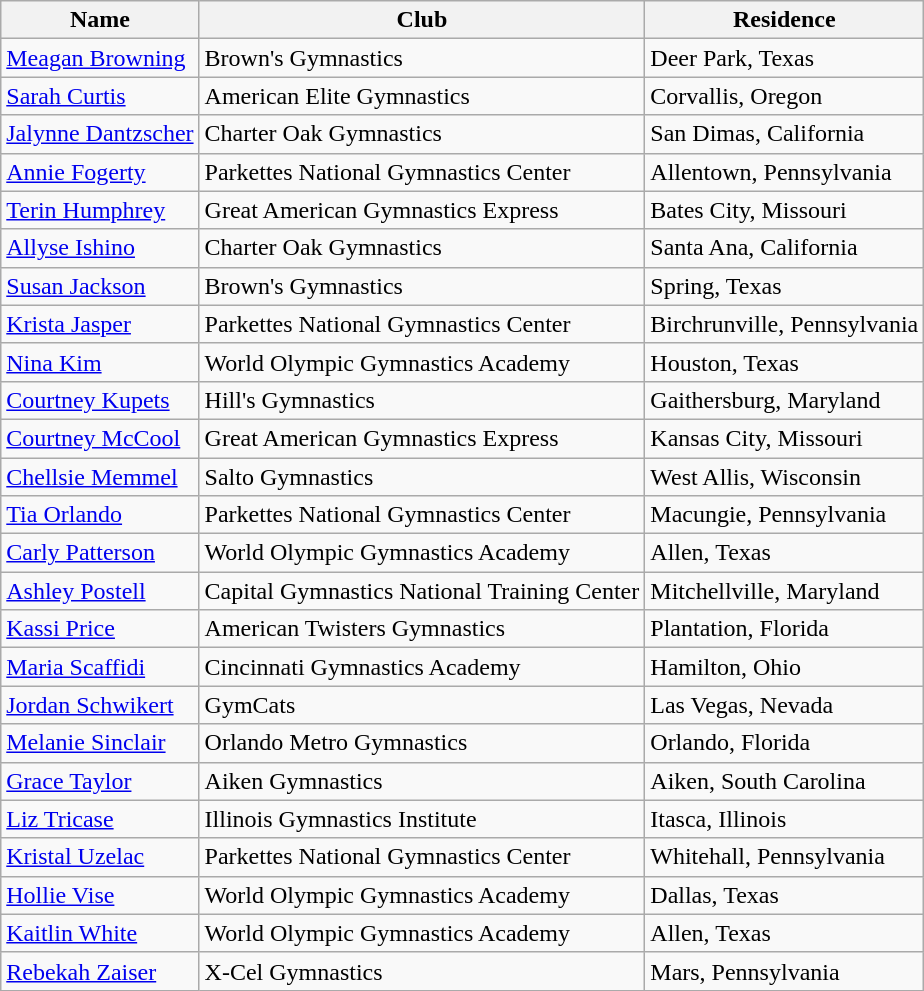<table class="wikitable">
<tr>
<th>Name</th>
<th>Club</th>
<th>Residence</th>
</tr>
<tr>
<td><a href='#'>Meagan Browning</a></td>
<td>Brown's Gymnastics</td>
<td>Deer Park, Texas</td>
</tr>
<tr>
<td><a href='#'>Sarah Curtis</a></td>
<td>American Elite Gymnastics</td>
<td>Corvallis, Oregon</td>
</tr>
<tr>
<td><a href='#'>Jalynne Dantzscher</a></td>
<td>Charter Oak Gymnastics</td>
<td>San Dimas, California</td>
</tr>
<tr>
<td><a href='#'>Annie Fogerty</a></td>
<td>Parkettes National Gymnastics Center</td>
<td>Allentown, Pennsylvania</td>
</tr>
<tr>
<td><a href='#'>Terin Humphrey</a></td>
<td>Great American Gymnastics Express</td>
<td>Bates City, Missouri</td>
</tr>
<tr>
<td><a href='#'>Allyse Ishino</a></td>
<td>Charter Oak Gymnastics</td>
<td>Santa Ana, California</td>
</tr>
<tr>
<td><a href='#'>Susan Jackson</a></td>
<td>Brown's Gymnastics</td>
<td>Spring, Texas</td>
</tr>
<tr>
<td><a href='#'>Krista Jasper</a></td>
<td>Parkettes National Gymnastics Center</td>
<td>Birchrunville, Pennsylvania</td>
</tr>
<tr>
<td><a href='#'>Nina Kim</a></td>
<td>World Olympic Gymnastics Academy</td>
<td>Houston, Texas</td>
</tr>
<tr>
<td><a href='#'>Courtney Kupets</a></td>
<td>Hill's Gymnastics</td>
<td>Gaithersburg, Maryland</td>
</tr>
<tr>
<td><a href='#'>Courtney McCool</a></td>
<td>Great American Gymnastics Express</td>
<td>Kansas City, Missouri</td>
</tr>
<tr>
<td><a href='#'>Chellsie Memmel</a></td>
<td>Salto Gymnastics</td>
<td>West Allis, Wisconsin</td>
</tr>
<tr>
<td><a href='#'>Tia Orlando</a></td>
<td>Parkettes National Gymnastics Center</td>
<td>Macungie, Pennsylvania</td>
</tr>
<tr>
<td><a href='#'>Carly Patterson</a></td>
<td>World Olympic Gymnastics Academy</td>
<td>Allen, Texas</td>
</tr>
<tr>
<td><a href='#'>Ashley Postell</a></td>
<td>Capital Gymnastics National Training Center</td>
<td>Mitchellville, Maryland</td>
</tr>
<tr>
<td><a href='#'>Kassi Price</a></td>
<td>American Twisters Gymnastics</td>
<td>Plantation, Florida</td>
</tr>
<tr>
<td><a href='#'>Maria Scaffidi</a></td>
<td>Cincinnati Gymnastics Academy</td>
<td>Hamilton, Ohio</td>
</tr>
<tr>
<td><a href='#'>Jordan Schwikert</a></td>
<td>GymCats</td>
<td>Las Vegas, Nevada</td>
</tr>
<tr>
<td><a href='#'>Melanie Sinclair</a></td>
<td>Orlando Metro Gymnastics</td>
<td>Orlando, Florida</td>
</tr>
<tr>
<td><a href='#'>Grace Taylor</a></td>
<td>Aiken Gymnastics</td>
<td>Aiken, South Carolina</td>
</tr>
<tr>
<td><a href='#'>Liz Tricase</a></td>
<td>Illinois Gymnastics Institute</td>
<td>Itasca, Illinois</td>
</tr>
<tr>
<td><a href='#'>Kristal Uzelac</a></td>
<td>Parkettes National Gymnastics Center</td>
<td>Whitehall, Pennsylvania</td>
</tr>
<tr>
<td><a href='#'>Hollie Vise</a></td>
<td>World Olympic Gymnastics Academy</td>
<td>Dallas, Texas</td>
</tr>
<tr>
<td><a href='#'>Kaitlin White</a></td>
<td>World Olympic Gymnastics Academy</td>
<td>Allen, Texas</td>
</tr>
<tr>
<td><a href='#'>Rebekah Zaiser</a></td>
<td>X-Cel Gymnastics</td>
<td>Mars, Pennsylvania</td>
</tr>
</table>
